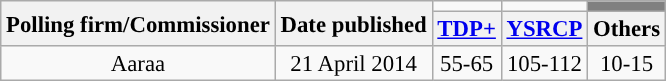<table class="wikitable" style="text-align:center;font-size:95%;line-height:16px;">
<tr>
<th rowspan="2" class="wikitable">Polling firm/Commissioner</th>
<th rowspan="2" class="wikitable">Date published</th>
<td></td>
<td></td>
<td style="background:gray;"></td>
</tr>
<tr>
<th><a href='#'>TDP+</a></th>
<th><a href='#'>YSRCP</a></th>
<th class="wikitable">Others</th>
</tr>
<tr>
<td>Aaraa</td>
<td>21 April 2014</td>
<td>55-65</td>
<td style="background:">105-112</td>
<td>10-15</td>
</tr>
</table>
